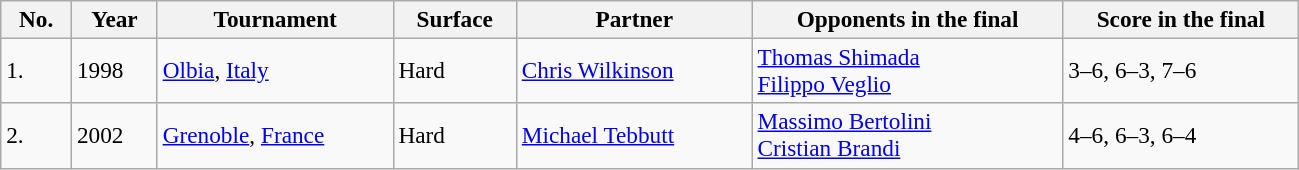<table class="sortable wikitable" style=font-size:97%>
<tr>
<th width=40>No.</th>
<th width=50>Year</th>
<th width=150>Tournament</th>
<th width=75>Surface</th>
<th width=150>Partner</th>
<th width=200>Opponents in the final</th>
<th width=150>Score in the final</th>
</tr>
<tr>
<td>1.</td>
<td>1998</td>
<td><a href='#'>Olbia</a>, <a href='#'>Italy</a></td>
<td>Hard</td>
<td> <a href='#'>Chris Wilkinson</a></td>
<td> <a href='#'>Thomas Shimada</a><br> <a href='#'>Filippo Veglio</a></td>
<td>3–6, 6–3, 7–6</td>
</tr>
<tr>
<td>2.</td>
<td>2002</td>
<td><a href='#'>Grenoble</a>, <a href='#'>France</a></td>
<td>Hard</td>
<td> <a href='#'>Michael Tebbutt</a></td>
<td> <a href='#'>Massimo Bertolini</a><br> <a href='#'>Cristian Brandi</a></td>
<td>4–6, 6–3, 6–4</td>
</tr>
</table>
